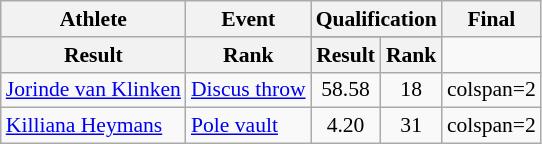<table class=wikitable style=font-size:90%>
<tr>
<th rowspan=2>Athlete</th>
<th rowspan=2>Event</th>
<th colspan=2>Qualification</th>
<th colspan=2>Final</th>
</tr>
<tr style=font-size:95%>
</tr>
<tr>
<th>Result</th>
<th>Rank</th>
<th>Result</th>
<th>Rank</th>
</tr>
<tr align=center>
<td align=left><a href='#'>Jorinde van Klinken</a></td>
<td align=left><a href='#'>Discus throw</a></td>
<td>58.58</td>
<td>18</td>
<td>colspan=2 </td>
</tr>
<tr align=center>
<td align=left><a href='#'>Killiana Heymans</a></td>
<td align=left><a href='#'>Pole vault</a></td>
<td>4.20</td>
<td>31</td>
<td>colspan=2 </td>
</tr>
</table>
